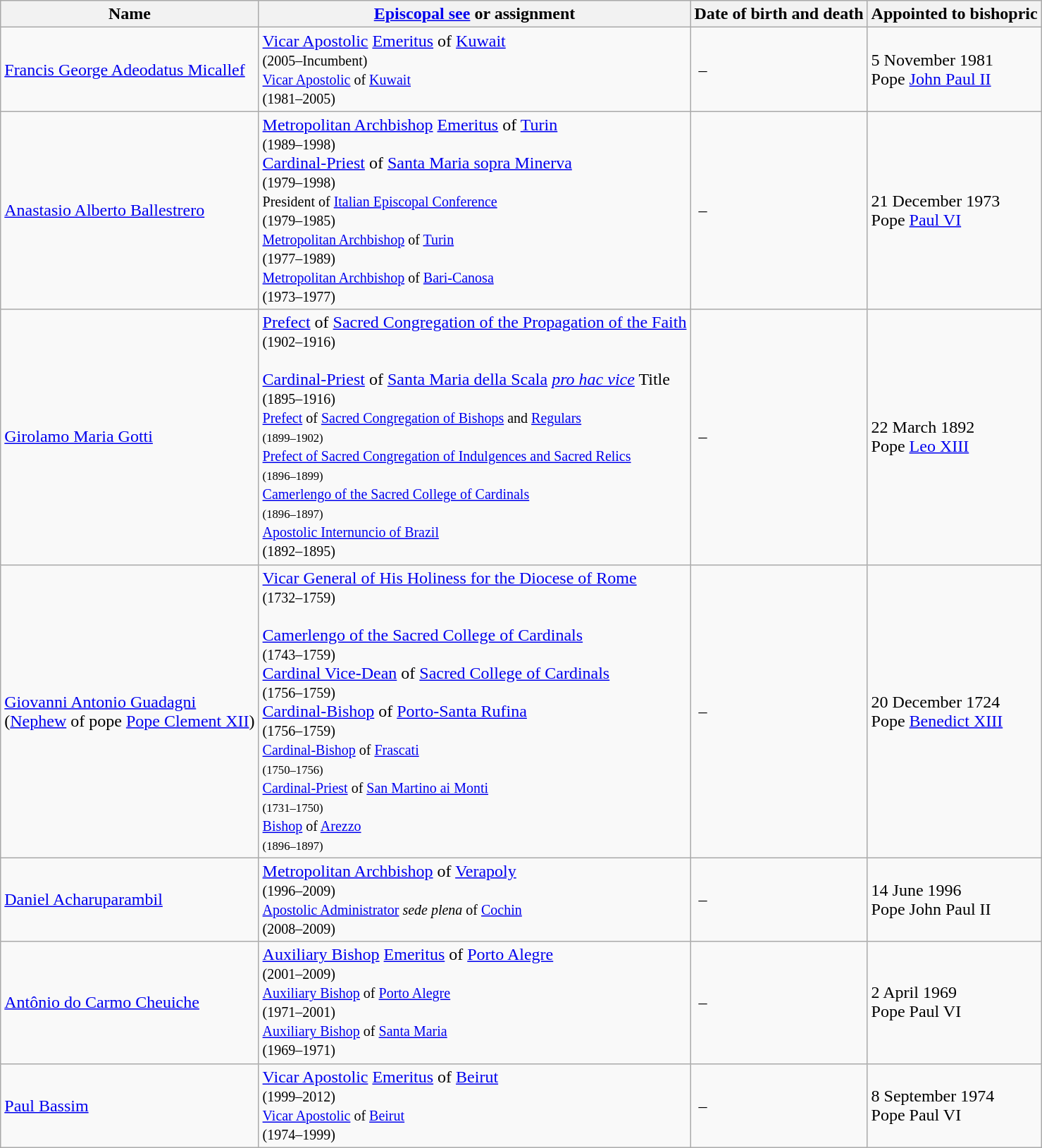<table class="wikitable">
<tr>
<th> Name</th>
<th><a href='#'>Episcopal see</a> or assignment</th>
<th>Date of birth and death</th>
<th>Appointed to bishopric</th>
</tr>
<tr>
<td><a href='#'>Francis George Adeodatus Micallef</a></td>
<td> <a href='#'>Vicar Apostolic</a> <a href='#'>Emeritus</a> of <a href='#'>Kuwait</a><br><small>(2005–Incumbent) </small><br> <small><a href='#'>Vicar Apostolic</a> of <a href='#'>Kuwait</a><br>(1981–2005)<br></small></td>
<td> – </td>
<td>5 November 1981<br>Pope <a href='#'>John Paul II</a></td>
</tr>
<tr>
<td><a href='#'>Anastasio Alberto Ballestrero</a></td>
<td> <a href='#'>Metropolitan Archbishop</a> <a href='#'>Emeritus</a> of <a href='#'>Turin</a><br><small>(1989–1998)</small><br> <a href='#'>Cardinal-Priest</a> of <a href='#'>Santa Maria sopra Minerva</a><br><small>(1979–1998)</small><br>
   <small>President of <a href='#'>Italian Episcopal Conference</a><br>(1979–1985)<br>
 <a href='#'>Metropolitan Archbishop</a> of <a href='#'>Turin</a><br>(1977–1989)<br>
 <a href='#'>Metropolitan Archbishop</a> of <a href='#'>Bari-Canosa</a><br>(1973–1977)</small></td>
<td> – </td>
<td>21 December 1973<br>Pope <a href='#'>Paul VI</a></td>
</tr>
<tr>
<td><a href='#'>Girolamo Maria Gotti</a></td>
<td> <a href='#'>Prefect</a> of <a href='#'>Sacred Congregation of the Propagation of the Faith</a><br><small>(1902–1916)</small><br><br> <a href='#'>Cardinal-Priest</a> of <a href='#'>Santa Maria della Scala</a> <em><a href='#'>pro hac vice</a></em> Title<br><small>(1895–1916)</small><br>
 <small><a href='#'>Prefect</a> of <a href='#'>Sacred Congregation of Bishops</a> and <a href='#'>Regulars</a><br><small>(1899–1902)</small><br>
 <a href='#'>Prefect of Sacred Congregation of Indulgences and Sacred Relics</a><br><small>(1896–1899)</small><br>
 <a href='#'>Camerlengo of the Sacred College of Cardinals</a><br><small>(1896–1897)</small><br>
 <a href='#'>Apostolic Internuncio of Brazil</a><br>(1892–1895)<br>
</small></td>
<td> – </td>
<td>22 March 1892<br>Pope <a href='#'>Leo XIII</a></td>
</tr>
<tr>
<td><a href='#'>Giovanni Antonio Guadagni</a><br>(<a href='#'>Nephew</a> of pope <a href='#'>Pope Clement XII</a>)</td>
<td> <a href='#'>Vicar General of His Holiness for the Diocese of Rome</a><br><small>(1732–1759)</small><br><br> <a href='#'>Camerlengo of the Sacred College of Cardinals</a><br><small>(1743–1759)</small><br>
 <a href='#'>Cardinal Vice-Dean</a> of <a href='#'>Sacred College of Cardinals</a><br><small>(1756–1759)</small><br>
 <a href='#'>Cardinal-Bishop</a> of <a href='#'>Porto-Santa Rufina</a><br><small>(1756–1759)</small><br>
 <small><a href='#'>Cardinal-Bishop</a> of <a href='#'>Frascati</a><br><small>(1750–1756)</small><br>
 <a href='#'>Cardinal-Priest</a> of <a href='#'>San Martino ai Monti</a><br><small>(1731–1750)</small><br>
 <a href='#'>Bishop</a> of <a href='#'>Arezzo</a><br><small>(1896–1897)</small><br></small></td>
<td> – </td>
<td>20 December 1724<br>Pope <a href='#'>Benedict XIII</a></td>
</tr>
<tr>
<td><a href='#'>Daniel Acharuparambil</a></td>
<td> <a href='#'>Metropolitan Archbishop</a> of <a href='#'>Verapoly</a><br><small>(1996–2009) </small><br> <small><a href='#'>Apostolic Administrator</a> <em>sede plena</em> of <a href='#'>
Cochin</a><br>(2008–2009)</small></td>
<td> – </td>
<td>14 June 1996<br>Pope John Paul II</td>
</tr>
<tr>
<td><a href='#'>Antônio do Carmo Cheuiche</a></td>
<td> <a href='#'>Auxiliary Bishop</a> <a href='#'>Emeritus</a> of <a href='#'>Porto Alegre</a><br><small>(2001–2009) </small><br> <small><a href='#'>Auxiliary Bishop</a> of <a href='#'>Porto Alegre</a><br>(1971–2001)<br> <a href='#'>Auxiliary Bishop</a> of <a href='#'>Santa Maria</a><br>(1969–1971)</small></td>
<td> – </td>
<td>2 April 1969<br>Pope Paul VI</td>
</tr>
<tr>
<td><a href='#'>Paul Bassim</a></td>
<td> <a href='#'>Vicar Apostolic</a> <a href='#'>Emeritus</a> of <a href='#'>Beirut</a><br><small>(1999–2012) </small><br> <small><a href='#'>Vicar Apostolic</a> of <a href='#'>Beirut</a><br>(1974–1999)</small></td>
<td> – </td>
<td>8 September 1974<br>Pope Paul VI</td>
</tr>
</table>
